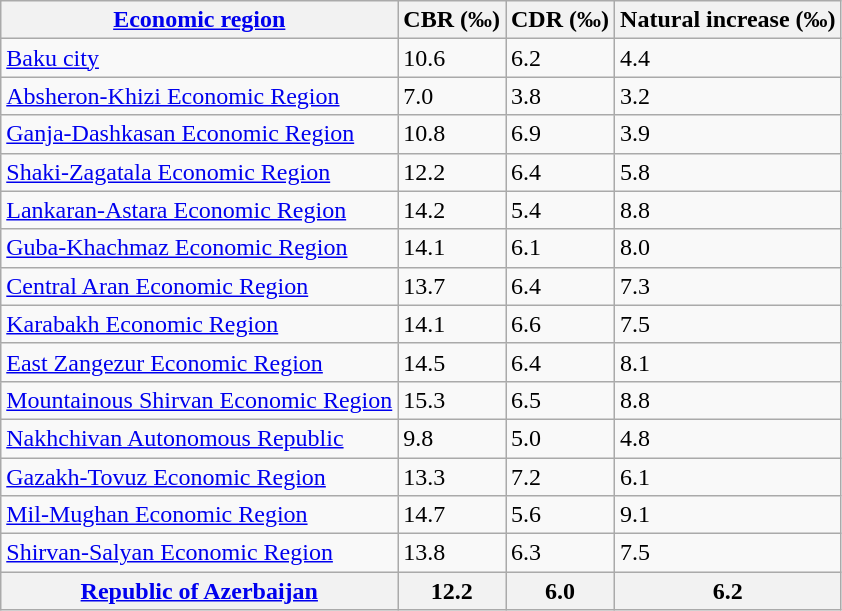<table class="wikitable sortable"}>
<tr>
<th><a href='#'>Economic region</a></th>
<th>CBR (‰)</th>
<th>CDR (‰)</th>
<th>Natural increase (‰)</th>
</tr>
<tr>
<td><a href='#'>Baku city</a></td>
<td>10.6</td>
<td>6.2</td>
<td>4.4</td>
</tr>
<tr>
<td><a href='#'>Absheron-Khizi Economic Region</a></td>
<td>7.0</td>
<td>3.8</td>
<td>3.2</td>
</tr>
<tr>
<td><a href='#'>Ganja-Dashkasan Economic Region</a></td>
<td>10.8</td>
<td>6.9</td>
<td>3.9</td>
</tr>
<tr>
<td><a href='#'>Shaki-Zagatala Economic Region</a></td>
<td>12.2</td>
<td>6.4</td>
<td>5.8</td>
</tr>
<tr>
<td><a href='#'>Lankaran-Astara Economic Region</a></td>
<td>14.2</td>
<td>5.4</td>
<td>8.8</td>
</tr>
<tr>
<td><a href='#'>Guba-Khachmaz Economic Region</a></td>
<td>14.1</td>
<td>6.1</td>
<td>8.0</td>
</tr>
<tr>
<td><a href='#'>Central Aran Economic Region</a></td>
<td>13.7</td>
<td>6.4</td>
<td>7.3</td>
</tr>
<tr>
<td><a href='#'>Karabakh Economic Region</a></td>
<td>14.1</td>
<td>6.6</td>
<td>7.5</td>
</tr>
<tr>
<td><a href='#'>East Zangezur Economic Region</a></td>
<td>14.5</td>
<td>6.4</td>
<td>8.1</td>
</tr>
<tr>
<td><a href='#'>Mountainous Shirvan Economic Region</a></td>
<td>15.3</td>
<td>6.5</td>
<td>8.8</td>
</tr>
<tr>
<td><a href='#'>Nakhchivan Autonomous Republic</a></td>
<td>9.8</td>
<td>5.0</td>
<td>4.8</td>
</tr>
<tr>
<td><a href='#'>Gazakh-Tovuz Economic Region</a></td>
<td>13.3</td>
<td>7.2</td>
<td>6.1</td>
</tr>
<tr>
<td><a href='#'>Mil-Mughan Economic Region</a></td>
<td>14.7</td>
<td>5.6</td>
<td>9.1</td>
</tr>
<tr>
<td><a href='#'>Shirvan-Salyan Economic Region</a></td>
<td>13.8</td>
<td>6.3</td>
<td>7.5</td>
</tr>
<tr>
<th><a href='#'>Republic of Azerbaijan</a></th>
<th>12.2</th>
<th>6.0</th>
<th>6.2</th>
</tr>
</table>
